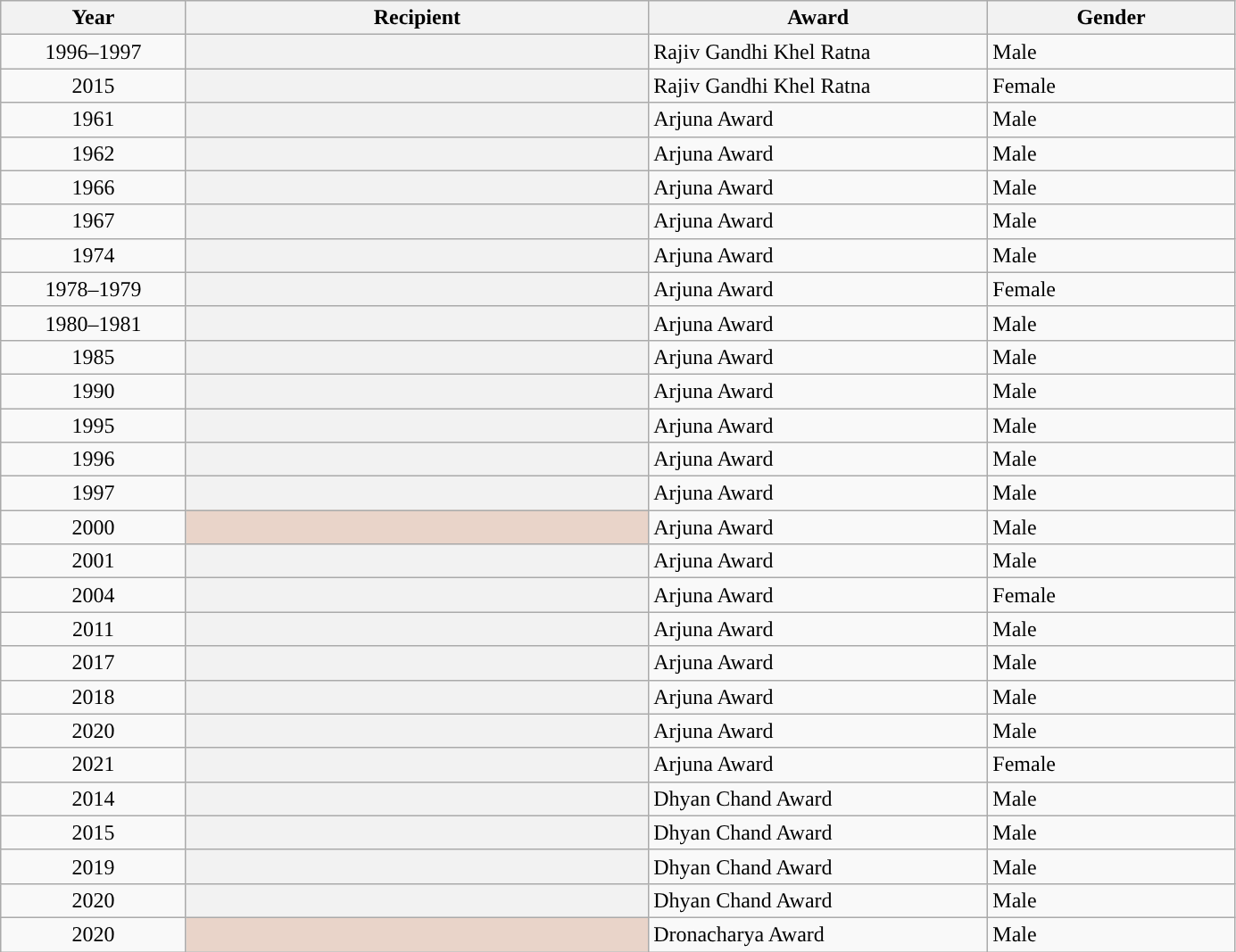<table class="wikitable plainrowheaders sortable" style="width:73%">
<tr>
<th scope="col" style="width:12%">Year</th>
<th scope="col" style="width:30%">Recipient</th>
<th scope="col" style="width:22%">Award</th>
<th scope="col" style="width:16%">Gender</th>
</tr>
<tr>
<td style="text-align:center;">1996–1997</td>
<th scope="row"></th>
<td>Rajiv Gandhi Khel Ratna</td>
<td>Male</td>
</tr>
<tr>
<td style="text-align:center;">2015</td>
<th scope="row"></th>
<td>Rajiv Gandhi Khel Ratna</td>
<td>Female</td>
</tr>
<tr>
<td style="text-align:center;">1961</td>
<th scope="row"></th>
<td>Arjuna Award</td>
<td>Male</td>
</tr>
<tr>
<td style="text-align:center;">1962</td>
<th scope="row"></th>
<td>Arjuna Award</td>
<td>Male</td>
</tr>
<tr>
<td style="text-align:center;">1966</td>
<th scope="row"></th>
<td>Arjuna Award</td>
<td>Male</td>
</tr>
<tr>
<td style="text-align:center;">1967</td>
<th scope="row"></th>
<td>Arjuna Award</td>
<td>Male</td>
</tr>
<tr>
<td style="text-align:center;">1974</td>
<th scope="row"></th>
<td>Arjuna Award</td>
<td>Male</td>
</tr>
<tr>
<td style="text-align:center;">1978–1979</td>
<th scope="row"></th>
<td>Arjuna Award</td>
<td>Female</td>
</tr>
<tr>
<td style="text-align:center;">1980–1981</td>
<th scope="row"></th>
<td>Arjuna Award</td>
<td>Male</td>
</tr>
<tr>
<td style="text-align:center;">1985</td>
<th scope="row"></th>
<td>Arjuna Award</td>
<td>Male</td>
</tr>
<tr>
<td style="text-align:center;">1990</td>
<th scope="row"></th>
<td>Arjuna Award</td>
<td>Male</td>
</tr>
<tr>
<td style="text-align:center;">1995</td>
<th scope="row"></th>
<td>Arjuna Award</td>
<td>Male</td>
</tr>
<tr>
<td style="text-align:center;">1996</td>
<th scope="row"></th>
<td>Arjuna Award</td>
<td>Male</td>
</tr>
<tr>
<td style="text-align:center;">1997</td>
<th scope="row"></th>
<td>Arjuna Award</td>
<td>Male</td>
</tr>
<tr>
<td style="text-align:center;">2000</td>
<th scope="row" style="background-color:#E9D4C9"> </th>
<td>Arjuna Award</td>
<td>Male</td>
</tr>
<tr>
<td style="text-align:center;">2001</td>
<th scope="row"></th>
<td>Arjuna Award</td>
<td>Male</td>
</tr>
<tr>
<td style="text-align:center;">2004</td>
<th scope="row"></th>
<td>Arjuna Award</td>
<td>Female</td>
</tr>
<tr>
<td style="text-align:center;">2011</td>
<th scope="row"></th>
<td>Arjuna Award</td>
<td>Male</td>
</tr>
<tr>
<td style="text-align:center;">2017</td>
<th scope="row"></th>
<td>Arjuna Award</td>
<td>Male</td>
</tr>
<tr>
<td style="text-align:center;">2018</td>
<th scope="row"></th>
<td>Arjuna Award</td>
<td>Male</td>
</tr>
<tr>
<td style="text-align:center;">2020</td>
<th scope="row"></th>
<td>Arjuna Award</td>
<td>Male</td>
</tr>
<tr>
<td style="text-align:center;">2021</td>
<th scope="row"></th>
<td>Arjuna Award</td>
<td>Female</td>
</tr>
<tr>
<td style="text-align:center;">2014</td>
<th scope="row"></th>
<td>Dhyan Chand Award</td>
<td>Male</td>
</tr>
<tr>
<td style="text-align:center;">2015</td>
<th scope="row"></th>
<td>Dhyan Chand Award</td>
<td>Male</td>
</tr>
<tr>
<td style="text-align:center;">2019</td>
<th scope="row"></th>
<td>Dhyan Chand Award</td>
<td>Male</td>
</tr>
<tr>
<td style="text-align:center;">2020</td>
<th scope="row"></th>
<td>Dhyan Chand Award</td>
<td>Male</td>
</tr>
<tr>
<td style="text-align:center;">2020</td>
<th scope="row" style="background-color:#E9D4C9"> </th>
<td>Dronacharya Award</td>
<td>Male</td>
</tr>
</table>
